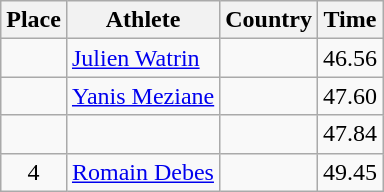<table class="wikitable">
<tr>
<th>Place</th>
<th>Athlete</th>
<th>Country</th>
<th>Time</th>
</tr>
<tr>
<td align=center></td>
<td><a href='#'>Julien Watrin</a></td>
<td></td>
<td>46.56</td>
</tr>
<tr>
<td align=center></td>
<td><a href='#'>Yanis Meziane</a></td>
<td></td>
<td>47.60</td>
</tr>
<tr>
<td align=center></td>
<td></td>
<td></td>
<td>47.84</td>
</tr>
<tr>
<td align=center>4</td>
<td><a href='#'>Romain Debes</a></td>
<td></td>
<td>49.45</td>
</tr>
</table>
